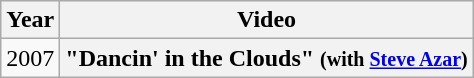<table class="wikitable plainrowheaders">
<tr>
<th>Year</th>
<th>Video</th>
</tr>
<tr>
<td>2007</td>
<th scope="row">"Dancin' in the Clouds" <small> (with <a href='#'>Steve Azar</a>)</small></th>
</tr>
</table>
